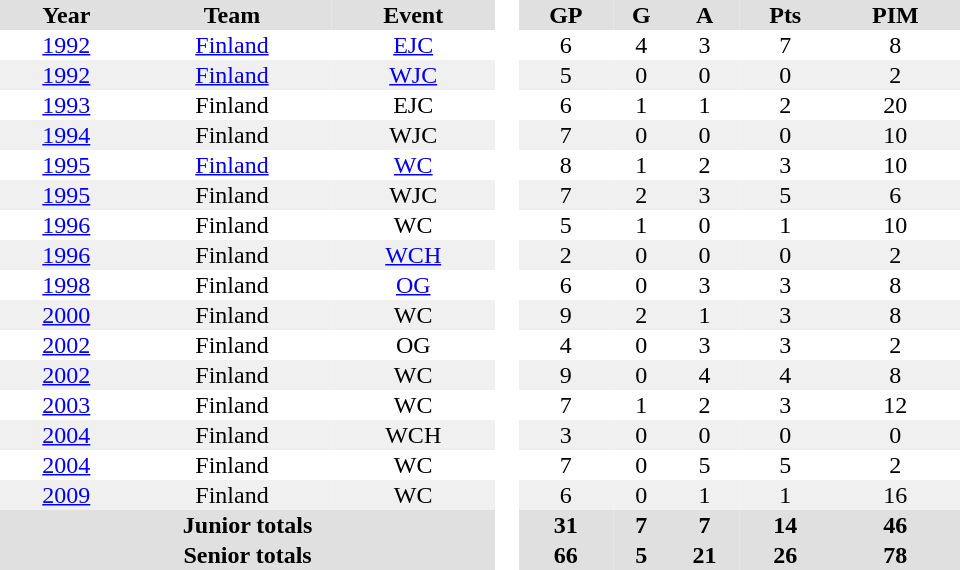<table border="0" cellpadding="1" cellspacing="0" style="text-align:center; width:40em">
<tr ALIGN="center" bgcolor="#e0e0e0">
<th>Year</th>
<th>Team</th>
<th>Event</th>
<th rowspan="99" bgcolor="#ffffff"> </th>
<th>GP</th>
<th>G</th>
<th>A</th>
<th>Pts</th>
<th>PIM</th>
</tr>
<tr>
<td><a href='#'>1992</a></td>
<td><a href='#'>Finland</a></td>
<td><a href='#'>EJC</a></td>
<td>6</td>
<td>4</td>
<td>3</td>
<td>7</td>
<td>8</td>
</tr>
<tr bgcolor="#f0f0f0">
<td><a href='#'>1992</a></td>
<td><a href='#'>Finland</a></td>
<td><a href='#'>WJC</a></td>
<td>5</td>
<td>0</td>
<td>0</td>
<td>0</td>
<td>2</td>
</tr>
<tr>
<td><a href='#'>1993</a></td>
<td>Finland</td>
<td>EJC</td>
<td>6</td>
<td>1</td>
<td>1</td>
<td>2</td>
<td>20</td>
</tr>
<tr bgcolor="#f0f0f0">
<td><a href='#'>1994</a></td>
<td>Finland</td>
<td>WJC</td>
<td>7</td>
<td>0</td>
<td>0</td>
<td>0</td>
<td>10</td>
</tr>
<tr>
<td><a href='#'>1995</a></td>
<td><a href='#'>Finland</a></td>
<td><a href='#'>WC</a></td>
<td>8</td>
<td>1</td>
<td>2</td>
<td>3</td>
<td>10</td>
</tr>
<tr bgcolor="#f0f0f0">
<td><a href='#'>1995</a></td>
<td>Finland</td>
<td>WJC</td>
<td>7</td>
<td>2</td>
<td>3</td>
<td>5</td>
<td>6</td>
</tr>
<tr>
<td><a href='#'>1996</a></td>
<td>Finland</td>
<td>WC</td>
<td>5</td>
<td>1</td>
<td>0</td>
<td>1</td>
<td>10</td>
</tr>
<tr bgcolor="#f0f0f0">
<td><a href='#'>1996</a></td>
<td>Finland</td>
<td><a href='#'>WCH</a></td>
<td>2</td>
<td>0</td>
<td>0</td>
<td>0</td>
<td>2</td>
</tr>
<tr>
<td><a href='#'>1998</a></td>
<td>Finland</td>
<td><a href='#'>OG</a></td>
<td>6</td>
<td>0</td>
<td>3</td>
<td>3</td>
<td>8</td>
</tr>
<tr bgcolor="#f0f0f0">
<td><a href='#'>2000</a></td>
<td>Finland</td>
<td>WC</td>
<td>9</td>
<td>2</td>
<td>1</td>
<td>3</td>
<td>8</td>
</tr>
<tr>
<td><a href='#'>2002</a></td>
<td>Finland</td>
<td>OG</td>
<td>4</td>
<td>0</td>
<td>3</td>
<td>3</td>
<td>2</td>
</tr>
<tr bgcolor="#f0f0f0">
<td><a href='#'>2002</a></td>
<td>Finland</td>
<td>WC</td>
<td>9</td>
<td>0</td>
<td>4</td>
<td>4</td>
<td>8</td>
</tr>
<tr>
<td><a href='#'>2003</a></td>
<td>Finland</td>
<td>WC</td>
<td>7</td>
<td>1</td>
<td>2</td>
<td>3</td>
<td>12</td>
</tr>
<tr bgcolor="#f0f0f0">
<td><a href='#'>2004</a></td>
<td>Finland</td>
<td>WCH</td>
<td>3</td>
<td>0</td>
<td>0</td>
<td>0</td>
<td>0</td>
</tr>
<tr>
<td><a href='#'>2004</a></td>
<td>Finland</td>
<td>WC</td>
<td>7</td>
<td>0</td>
<td>5</td>
<td>5</td>
<td>2</td>
</tr>
<tr bgcolor="#f0f0f0">
<td><a href='#'>2009</a></td>
<td>Finland</td>
<td>WC</td>
<td>6</td>
<td>0</td>
<td>1</td>
<td>1</td>
<td>16</td>
</tr>
<tr bgcolor="#e0e0e0">
<th colspan=3>Junior totals</th>
<th>31</th>
<th>7</th>
<th>7</th>
<th>14</th>
<th>46</th>
</tr>
<tr bgcolor="#e0e0e0">
<th colspan=3>Senior totals</th>
<th>66</th>
<th>5</th>
<th>21</th>
<th>26</th>
<th>78</th>
</tr>
</table>
